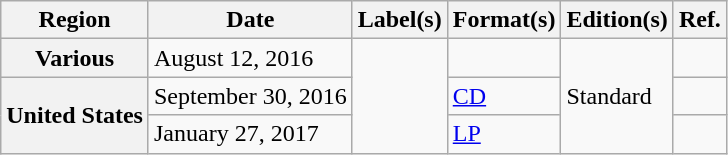<table class="wikitable plainrowheaders">
<tr>
<th scope="col">Region</th>
<th scope="col">Date</th>
<th scope="col">Label(s)</th>
<th scope="col">Format(s)</th>
<th scope="col">Edition(s)</th>
<th scope="col">Ref.</th>
</tr>
<tr>
<th scope="row">Various</th>
<td>August 12, 2016</td>
<td rowspan="3"></td>
<td></td>
<td rowspan="4">Standard</td>
<td style="text-align: center"></td>
</tr>
<tr>
<th scope="row" rowspan="2">United States</th>
<td>September 30, 2016</td>
<td><a href='#'>CD</a></td>
<td style="text-align: center"></td>
</tr>
<tr>
<td>January 27, 2017</td>
<td><a href='#'>LP</a></td>
<td style="text-align: center"></td>
</tr>
</table>
